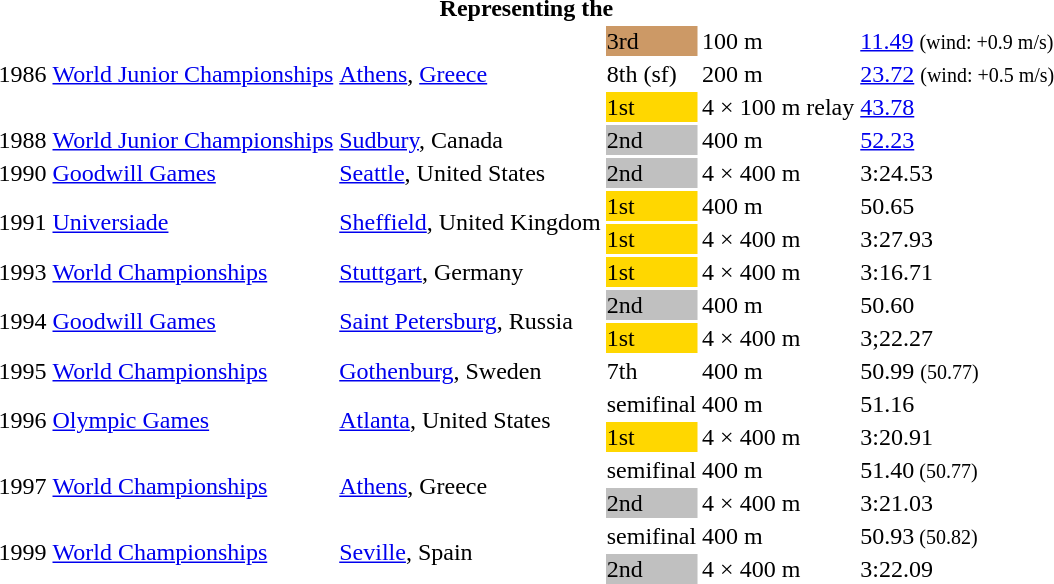<table>
<tr>
<th colspan="6">Representing the </th>
</tr>
<tr>
<td rowspan=3>1986</td>
<td rowspan=3><a href='#'>World Junior Championships</a></td>
<td rowspan=3><a href='#'>Athens</a>, <a href='#'>Greece</a></td>
<td bgcolor="cc9966">3rd</td>
<td>100 m</td>
<td><a href='#'>11.49</a> <small>(wind: +0.9 m/s)</small></td>
</tr>
<tr>
<td>8th (sf)</td>
<td>200 m</td>
<td><a href='#'>23.72</a> <small>(wind: +0.5 m/s)</small></td>
</tr>
<tr>
<td bgcolor=gold>1st</td>
<td>4 × 100 m relay</td>
<td><a href='#'>43.78</a></td>
</tr>
<tr>
<td>1988</td>
<td><a href='#'>World Junior Championships</a></td>
<td><a href='#'>Sudbury</a>, Canada</td>
<td bgcolor=silver>2nd</td>
<td>400 m</td>
<td><a href='#'>52.23</a></td>
</tr>
<tr>
<td>1990</td>
<td><a href='#'>Goodwill Games</a></td>
<td><a href='#'>Seattle</a>, United States</td>
<td bgcolor=silver>2nd</td>
<td>4 × 400 m</td>
<td>3:24.53</td>
</tr>
<tr>
<td rowspan=2>1991</td>
<td rowspan=2><a href='#'>Universiade</a></td>
<td rowspan=2><a href='#'>Sheffield</a>, United Kingdom</td>
<td bgcolor=gold>1st</td>
<td>400 m</td>
<td>50.65</td>
</tr>
<tr>
<td bgcolor=gold>1st</td>
<td>4 × 400 m</td>
<td>3:27.93</td>
</tr>
<tr>
<td>1993</td>
<td><a href='#'>World Championships</a></td>
<td><a href='#'>Stuttgart</a>, Germany</td>
<td bgcolor=gold>1st</td>
<td>4 × 400 m</td>
<td>3:16.71</td>
</tr>
<tr>
<td rowspan=2>1994</td>
<td rowspan=2><a href='#'>Goodwill Games</a></td>
<td rowspan=2><a href='#'>Saint Petersburg</a>, Russia</td>
<td bgcolor=silver>2nd</td>
<td>400 m</td>
<td>50.60</td>
</tr>
<tr>
<td bgcolor=gold>1st</td>
<td>4 × 400 m</td>
<td>3;22.27</td>
</tr>
<tr>
<td>1995</td>
<td><a href='#'>World Championships</a></td>
<td><a href='#'>Gothenburg</a>, Sweden</td>
<td>7th</td>
<td>400 m</td>
<td>50.99 <small>(50.77)</small></td>
</tr>
<tr>
<td rowspan=2>1996</td>
<td rowspan=2><a href='#'>Olympic Games</a></td>
<td rowspan=2><a href='#'>Atlanta</a>, United States</td>
<td>semifinal</td>
<td>400 m</td>
<td>51.16</td>
</tr>
<tr>
<td bgcolor=gold>1st</td>
<td>4 × 400 m</td>
<td>3:20.91</td>
</tr>
<tr>
<td rowspan=2>1997</td>
<td rowspan=2><a href='#'>World Championships</a></td>
<td rowspan=2><a href='#'>Athens</a>, Greece</td>
<td>semifinal</td>
<td>400 m</td>
<td>51.40<small> (50.77)</small></td>
</tr>
<tr>
<td bgcolor=silver>2nd</td>
<td>4 × 400 m</td>
<td>3:21.03</td>
</tr>
<tr>
<td rowspan=2>1999</td>
<td rowspan=2><a href='#'>World Championships</a></td>
<td rowspan=2><a href='#'>Seville</a>, Spain</td>
<td>semifinal</td>
<td>400 m</td>
<td>50.93<small> (50.82)</small></td>
</tr>
<tr>
<td bgcolor=silver>2nd</td>
<td>4 × 400 m</td>
<td>3:22.09</td>
</tr>
</table>
